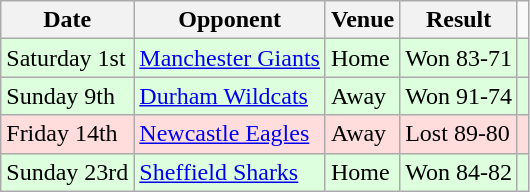<table class="wikitable">
<tr>
<th>Date</th>
<th>Opponent</th>
<th>Venue</th>
<th>Result</th>
</tr>
<tr style="background: #ddffdd;">
<td>Saturday 1st</td>
<td><a href='#'>Manchester Giants</a></td>
<td>Home</td>
<td>Won 83-71</td>
<td style="text-align:center;"></td>
</tr>
<tr style="background: #ddffdd;">
<td>Sunday 9th</td>
<td><a href='#'>Durham Wildcats</a></td>
<td>Away</td>
<td>Won 91-74</td>
<td style="text-align:center;"></td>
</tr>
<tr style="background: #ffdddd;">
<td>Friday 14th</td>
<td><a href='#'>Newcastle Eagles</a></td>
<td>Away</td>
<td>Lost 89-80</td>
<td style="text-align:center;"></td>
</tr>
<tr style="background: #ddffdd;">
<td>Sunday 23rd</td>
<td><a href='#'>Sheffield Sharks</a></td>
<td>Home</td>
<td>Won 84-82</td>
<td style="text-align:center;"></td>
</tr>
</table>
